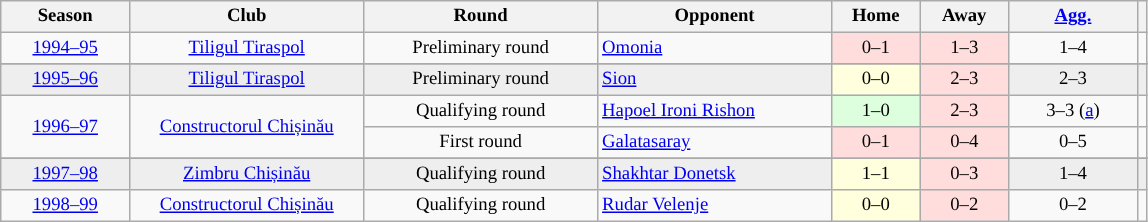<table class="wikitable" style="font-size:78%; text-align: center;">
<tr>
<th width="80">Season</th>
<th width="150">Club</th>
<th width="150">Round</th>
<th width="150">Opponent</th>
<th width="53">Home</th>
<th width="53">Away</th>
<th width="80"><a href='#'>Agg.</a></th>
<th></th>
</tr>
<tr>
<td><a href='#'>1994–95</a></td>
<td><a href='#'>Tiligul Tiraspol</a></td>
<td>Preliminary round</td>
<td align="left"> <a href='#'>Omonia</a></td>
<td bgcolor="#ffdddd">0–1</td>
<td bgcolor="#ffdddd">1–3</td>
<td>1–4</td>
<td></td>
</tr>
<tr>
</tr>
<tr bgcolor=#EEEEEE>
<td><a href='#'>1995–96</a></td>
<td><a href='#'>Tiligul Tiraspol</a></td>
<td>Preliminary round</td>
<td align="left"> <a href='#'>Sion</a></td>
<td bgcolor="#ffffdd">0–0</td>
<td bgcolor="#ffdddd">2–3</td>
<td>2–3</td>
<td></td>
</tr>
<tr>
<td rowspan=2><a href='#'>1996–97</a></td>
<td rowspan=2><a href='#'>Constructorul Chișinău</a></td>
<td>Qualifying round</td>
<td align="left"> <a href='#'>Hapoel Ironi Rishon</a></td>
<td bgcolor="#ddffdd">1–0</td>
<td bgcolor="#ffdddd">2–3</td>
<td>3–3 (<a href='#'>a</a>)</td>
<td></td>
</tr>
<tr>
<td>First round</td>
<td align="left"> <a href='#'>Galatasaray</a></td>
<td bgcolor="#ffdddd">0–1</td>
<td bgcolor="#ffdddd">0–4</td>
<td>0–5</td>
<td></td>
</tr>
<tr>
</tr>
<tr bgcolor=#EEEEEE>
<td><a href='#'>1997–98</a></td>
<td><a href='#'>Zimbru Chișinău</a></td>
<td>Qualifying round</td>
<td align="left"> <a href='#'>Shakhtar Donetsk</a></td>
<td bgcolor="#ffffdd">1–1</td>
<td bgcolor="#ffdddd">0–3</td>
<td>1–4</td>
<td></td>
</tr>
<tr>
<td><a href='#'>1998–99</a></td>
<td><a href='#'>Constructorul Chișinău</a></td>
<td>Qualifying round</td>
<td align="left"> <a href='#'>Rudar Velenje</a></td>
<td bgcolor="#ffffdd">0–0</td>
<td bgcolor="#ffdddd">0–2</td>
<td>0–2</td>
<td></td>
</tr>
</table>
